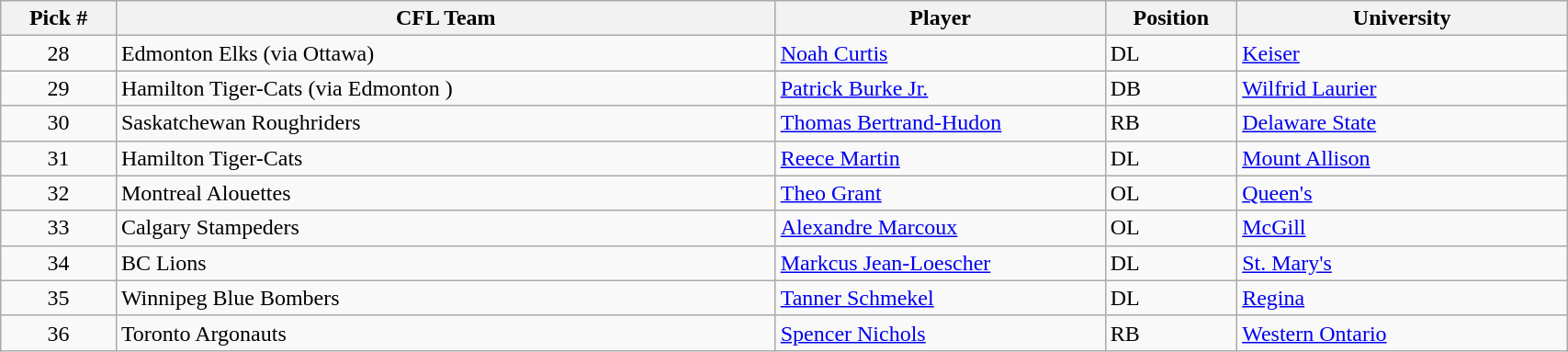<table class="wikitable" style="width: 90%">
<tr>
<th width=7%>Pick #</th>
<th width=40%>CFL Team</th>
<th width=20%>Player</th>
<th width=8%>Position</th>
<th width=20%>University</th>
</tr>
<tr>
<td align=center>28</td>
<td>Edmonton Elks (via Ottawa)</td>
<td><a href='#'>Noah Curtis</a></td>
<td>DL</td>
<td><a href='#'>Keiser</a></td>
</tr>
<tr>
<td align=center>29</td>
<td>Hamilton Tiger-Cats (via Edmonton )</td>
<td><a href='#'>Patrick Burke Jr.</a></td>
<td>DB</td>
<td><a href='#'>Wilfrid Laurier</a></td>
</tr>
<tr>
<td align=center>30</td>
<td>Saskatchewan Roughriders</td>
<td><a href='#'>Thomas Bertrand-Hudon</a></td>
<td>RB</td>
<td><a href='#'>Delaware State</a></td>
</tr>
<tr>
<td align=center>31</td>
<td>Hamilton Tiger-Cats</td>
<td><a href='#'>Reece Martin</a></td>
<td>DL</td>
<td><a href='#'>Mount Allison</a></td>
</tr>
<tr>
<td align=center>32</td>
<td>Montreal Alouettes</td>
<td><a href='#'>Theo Grant</a></td>
<td>OL</td>
<td><a href='#'>Queen's</a></td>
</tr>
<tr>
<td align=center>33</td>
<td>Calgary Stampeders</td>
<td><a href='#'>Alexandre Marcoux</a></td>
<td>OL</td>
<td><a href='#'>McGill</a></td>
</tr>
<tr>
<td align=center>34</td>
<td>BC Lions</td>
<td><a href='#'>Markcus Jean-Loescher</a></td>
<td>DL</td>
<td><a href='#'>St. Mary's</a></td>
</tr>
<tr>
<td align=center>35</td>
<td>Winnipeg Blue Bombers</td>
<td><a href='#'>Tanner Schmekel</a></td>
<td>DL</td>
<td><a href='#'>Regina</a></td>
</tr>
<tr>
<td align=center>36</td>
<td>Toronto Argonauts</td>
<td><a href='#'>Spencer Nichols</a></td>
<td>RB</td>
<td><a href='#'>Western Ontario</a></td>
</tr>
</table>
